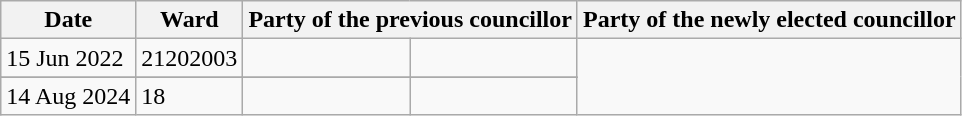<table class="wikitable">
<tr>
<th>Date</th>
<th>Ward</th>
<th colspan=2>Party of the previous councillor</th>
<th colspan=2>Party of the newly elected councillor</th>
</tr>
<tr>
<td>15 Jun 2022</td>
<td>21202003</td>
<td></td>
<td></td>
</tr>
<tr>
</tr>
<tr>
<td>14 Aug 2024</td>
<td>18</td>
<td></td>
<td></td>
</tr>
</table>
